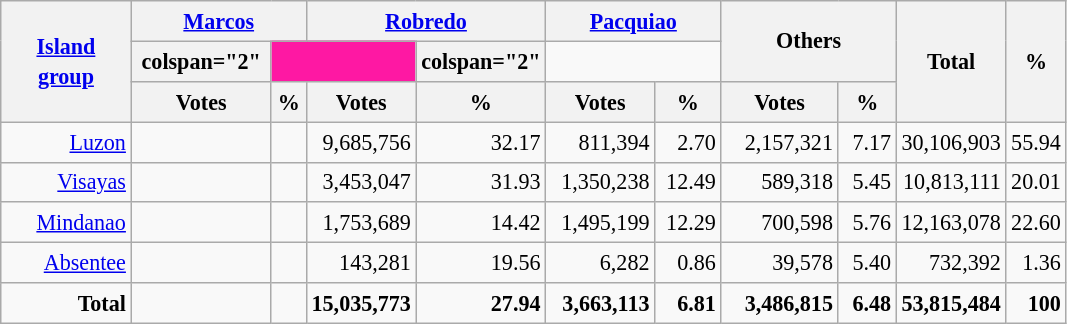<table class="wikitable " style="text-align:right; font-size:92%; line-height:20px;">
<tr>
<th width="80" rowspan="3"><a href='#'>Island group</a></th>
<th width="110" colspan="2"><a href='#'>Marcos</a></th>
<th width="110" colspan="2"><a href='#'>Robredo</a></th>
<th width="110" colspan="2"><a href='#'>Pacquiao</a></th>
<th width="110" rowspan="2" colspan="2">Others</th>
<th rowspan="3">Total</th>
<th rowspan="3">%</th>
</tr>
<tr>
<th>colspan="2" </th>
<th colspan="2" ! style="background:#FE18A3;"></th>
<th>colspan="2" </th>
</tr>
<tr>
<th>Votes</th>
<th>%</th>
<th>Votes</th>
<th>%</th>
<th>Votes</th>
<th>%</th>
<th>Votes</th>
<th>%</th>
</tr>
<tr>
<td><a href='#'>Luzon</a></td>
<td></td>
<td></td>
<td>9,685,756</td>
<td>32.17</td>
<td>811,394</td>
<td>2.70</td>
<td>2,157,321</td>
<td>7.17</td>
<td>30,106,903</td>
<td>55.94</td>
</tr>
<tr>
<td><a href='#'>Visayas</a></td>
<td></td>
<td></td>
<td>3,453,047</td>
<td>31.93</td>
<td>1,350,238</td>
<td>12.49</td>
<td>589,318</td>
<td>5.45</td>
<td>10,813,111</td>
<td>20.01</td>
</tr>
<tr>
<td><a href='#'>Mindanao</a></td>
<td></td>
<td></td>
<td>1,753,689</td>
<td>14.42</td>
<td>1,495,199</td>
<td>12.29</td>
<td>700,598</td>
<td>5.76</td>
<td>12,163,078</td>
<td>22.60</td>
</tr>
<tr>
<td><a href='#'>Absentee</a></td>
<td></td>
<td></td>
<td>143,281</td>
<td>19.56</td>
<td>6,282</td>
<td>0.86</td>
<td>39,578</td>
<td>5.40</td>
<td>732,392</td>
<td>1.36</td>
</tr>
<tr>
<td><strong>Total</strong></td>
<td></td>
<td></td>
<td><strong>15,035,773</strong></td>
<td><strong>27.94</strong></td>
<td><strong>3,663,113</strong></td>
<td><strong>6.81</strong></td>
<td><strong>3,486,815</strong></td>
<td><strong>6.48</strong></td>
<td><strong>53,815,484</strong></td>
<td><strong>100</strong></td>
</tr>
</table>
